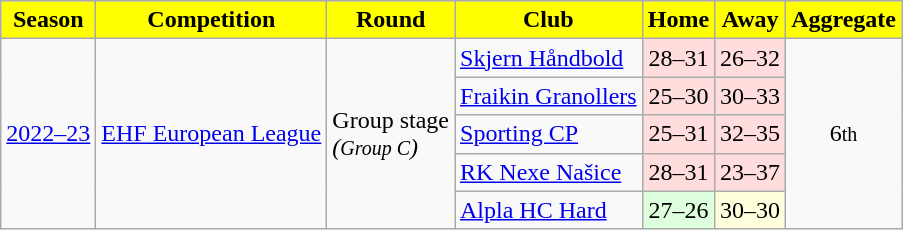<table class="wikitable" style="text-align: left">
<tr>
<th style="color:black; background:yellow">Season</th>
<th style="color:black; background:yellow">Competition</th>
<th style="color:black; background:yellow">Round</th>
<th style="color:black; background:yellow">Club</th>
<th style="color:black; background:yellow">Home</th>
<th style="color:black; background:yellow">Away</th>
<th style="color:black; background:yellow">Aggregate</th>
</tr>
<tr>
<td rowspan="5"><a href='#'>2022–23</a></td>
<td rowspan="5"><a href='#'>EHF European League</a></td>
<td rowspan="5">Group stage<br><em>(<small>Group C</small>)</em></td>
<td> <a href='#'>Skjern Håndbold</a></td>
<td style="text-align:center; background:#fdd;">28–31</td>
<td style="text-align:center; background:#fdd;">26–32</td>
<td align=center rowspan=5>6<small>th</small></td>
</tr>
<tr>
<td> <a href='#'>Fraikin Granollers</a></td>
<td style="text-align:center; background:#fdd;">25–30</td>
<td style="text-align:center; background:#fdd;">30–33</td>
</tr>
<tr>
<td> <a href='#'>Sporting CP</a></td>
<td style="text-align:center; background:#fdd;">25–31</td>
<td style="text-align:center; background:#fdd;">32–35</td>
</tr>
<tr>
<td> <a href='#'>RK Nexe Našice</a></td>
<td style="text-align:center; background:#fdd;">28–31</td>
<td style="text-align:center; background:#fdd;">23–37</td>
</tr>
<tr>
<td> <a href='#'>Alpla HC Hard</a></td>
<td style="text-align:center; background:#dfd;">27–26</td>
<td style="text-align:center; background:#ffd;">30–30</td>
</tr>
</table>
